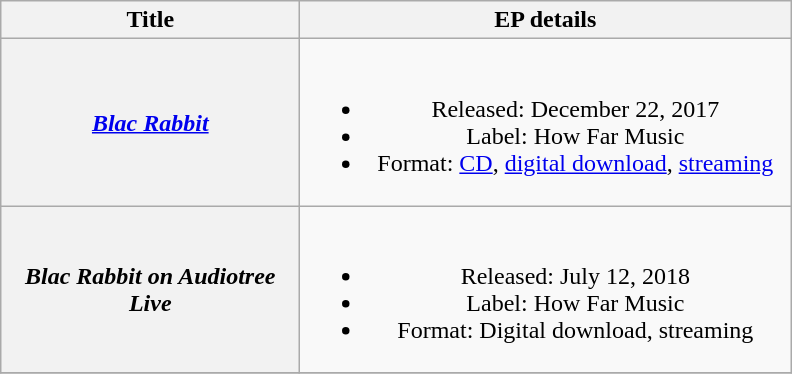<table class="wikitable plainrowheaders" style="text-align:center;" border="1">
<tr>
<th scope="col" style="width:12em;">Title</th>
<th scope="col" style="width:20em;">EP details</th>
</tr>
<tr>
<th scope="row"><em><a href='#'>Blac Rabbit</a></em></th>
<td><br><ul><li>Released: December 22, 2017</li><li>Label: How Far Music</li><li>Format: <a href='#'>CD</a>, <a href='#'>digital download</a>, <a href='#'>streaming</a></li></ul></td>
</tr>
<tr>
<th scope="row"><em>Blac Rabbit on Audiotree Live</em></th>
<td><br><ul><li>Released: July 12, 2018</li><li>Label: How Far Music</li><li>Format: Digital download, streaming</li></ul></td>
</tr>
<tr>
</tr>
</table>
